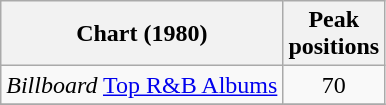<table class="wikitable">
<tr>
<th>Chart (1980)</th>
<th>Peak<br>positions</th>
</tr>
<tr>
<td><em>Billboard</em> <a href='#'>Top R&B Albums</a></td>
<td align="center">70</td>
</tr>
<tr>
</tr>
</table>
